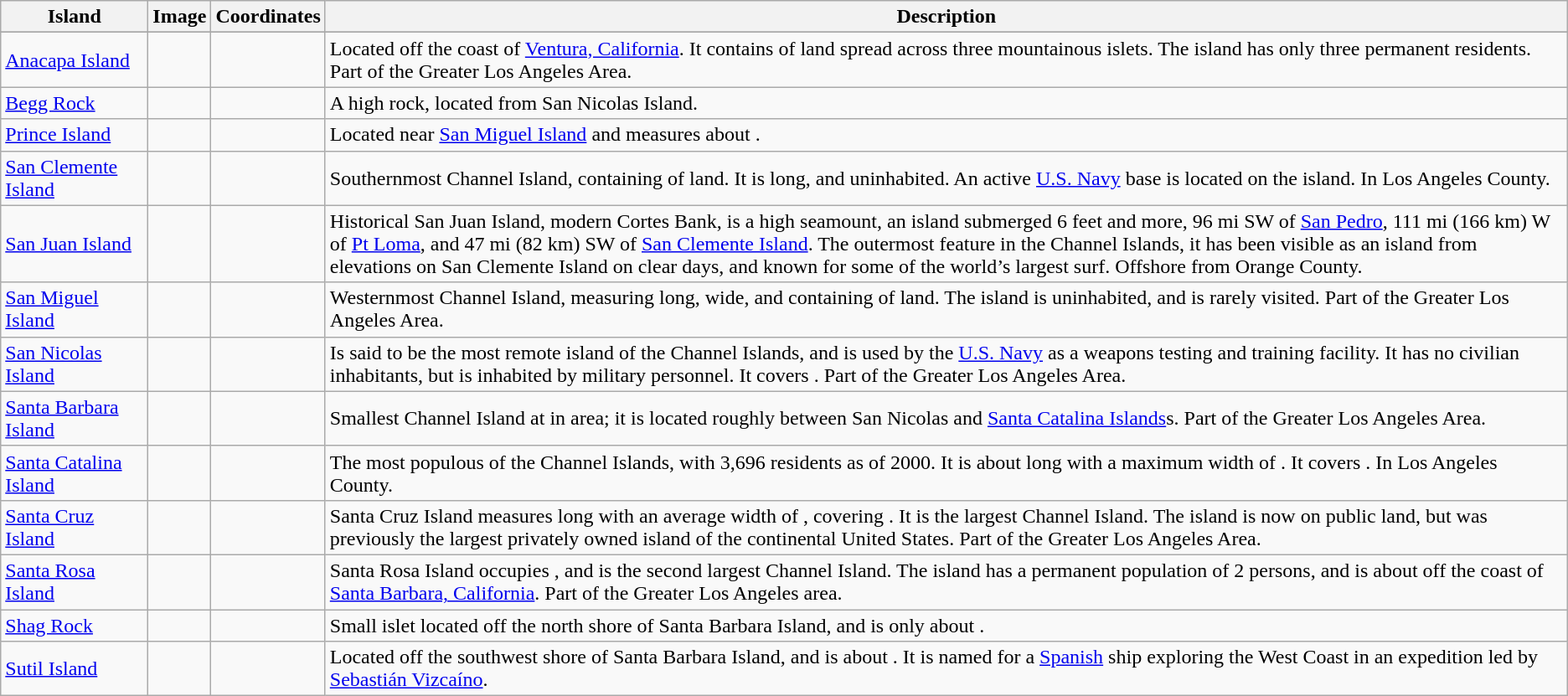<table class="wikitable">
<tr>
<th width=110>Island</th>
<th>Image</th>
<th>Coordinates</th>
<th>Description</th>
</tr>
<tr angle>
</tr>
<tr>
<td><a href='#'>Anacapa Island</a></td>
<td></td>
<td></td>
<td>Located  off the coast of <a href='#'>Ventura, California</a>. It contains  of land spread across three mountainous islets. The island has only three permanent residents. Part of the Greater Los Angeles Area.</td>
</tr>
<tr>
<td><a href='#'>Begg Rock</a></td>
<td></td>
<td></td>
<td>A  high rock, located  from San Nicolas Island.</td>
</tr>
<tr>
<td><a href='#'>Prince Island</a></td>
<td></td>
<td></td>
<td>Located near <a href='#'>San Miguel Island</a> and measures about .</td>
</tr>
<tr>
<td><a href='#'>San Clemente Island</a></td>
<td></td>
<td></td>
<td>Southernmost Channel Island, containing  of land. It is  long, and uninhabited. An active <a href='#'>U.S. Navy</a> base is located on the island. In Los Angeles County.</td>
</tr>
<tr>
<td><a href='#'>San Juan Island</a></td>
<td></td>
<td></td>
<td>Historical San Juan Island, modern Cortes Bank, is a high seamount, an island submerged 6 feet and more, 96 mi SW of <a href='#'>San Pedro</a>, 111 mi (166 km) W of <a href='#'>Pt Loma</a>, and 47 mi (82 km) SW of <a href='#'>San Clemente Island</a>. The outermost feature in the Channel Islands, it has been visible as an island from elevations on San Clemente Island on clear days, and known for some of the world’s largest surf.  Offshore from Orange County.</td>
</tr>
<tr>
<td><a href='#'>San Miguel Island</a></td>
<td></td>
<td></td>
<td>Westernmost Channel Island, measuring  long,  wide, and containing  of land. The island is uninhabited, and is rarely visited. Part of the Greater Los Angeles Area.</td>
</tr>
<tr>
<td><a href='#'>San Nicolas Island</a></td>
<td></td>
<td></td>
<td>Is said to be the most remote island of the Channel Islands, and is used by the <a href='#'>U.S. Navy</a> as a weapons testing and training facility. It has no civilian inhabitants, but is inhabited by military personnel. It covers . Part of the Greater Los Angeles Area.</td>
</tr>
<tr>
<td><a href='#'>Santa Barbara Island</a></td>
<td></td>
<td></td>
<td>Smallest Channel Island at  in area; it is located roughly between San Nicolas and <a href='#'>Santa Catalina Islands</a>s. Part of the Greater Los Angeles Area.</td>
</tr>
<tr>
<td><a href='#'>Santa Catalina Island</a></td>
<td></td>
<td></td>
<td>The most populous of the Channel Islands, with 3,696 residents as of 2000. It is about  long with a maximum width of . It covers . In Los Angeles County.</td>
</tr>
<tr>
<td><a href='#'>Santa Cruz Island</a></td>
<td></td>
<td></td>
<td>Santa Cruz Island measures  long with an average width of , covering . It is the largest Channel Island. The island is now on public land, but was previously the largest privately owned island of the continental United States. Part of the Greater Los Angeles Area.</td>
</tr>
<tr>
<td><a href='#'>Santa Rosa Island</a></td>
<td></td>
<td></td>
<td>Santa Rosa Island occupies , and is the second largest Channel Island. The island has a permanent population of 2 persons, and is about  off the coast of <a href='#'>Santa Barbara, California</a>. Part of the Greater Los Angeles area.</td>
</tr>
<tr>
<td><a href='#'>Shag Rock</a></td>
<td></td>
<td></td>
<td>Small islet located off the north shore of Santa Barbara Island, and is only about .</td>
</tr>
<tr>
<td><a href='#'>Sutil Island</a></td>
<td></td>
<td></td>
<td>Located off the southwest shore of Santa Barbara Island, and is about . It is named for a <a href='#'>Spanish</a> ship exploring the West Coast in an expedition led by <a href='#'>Sebastián Vizcaíno</a>.</td>
</tr>
</table>
